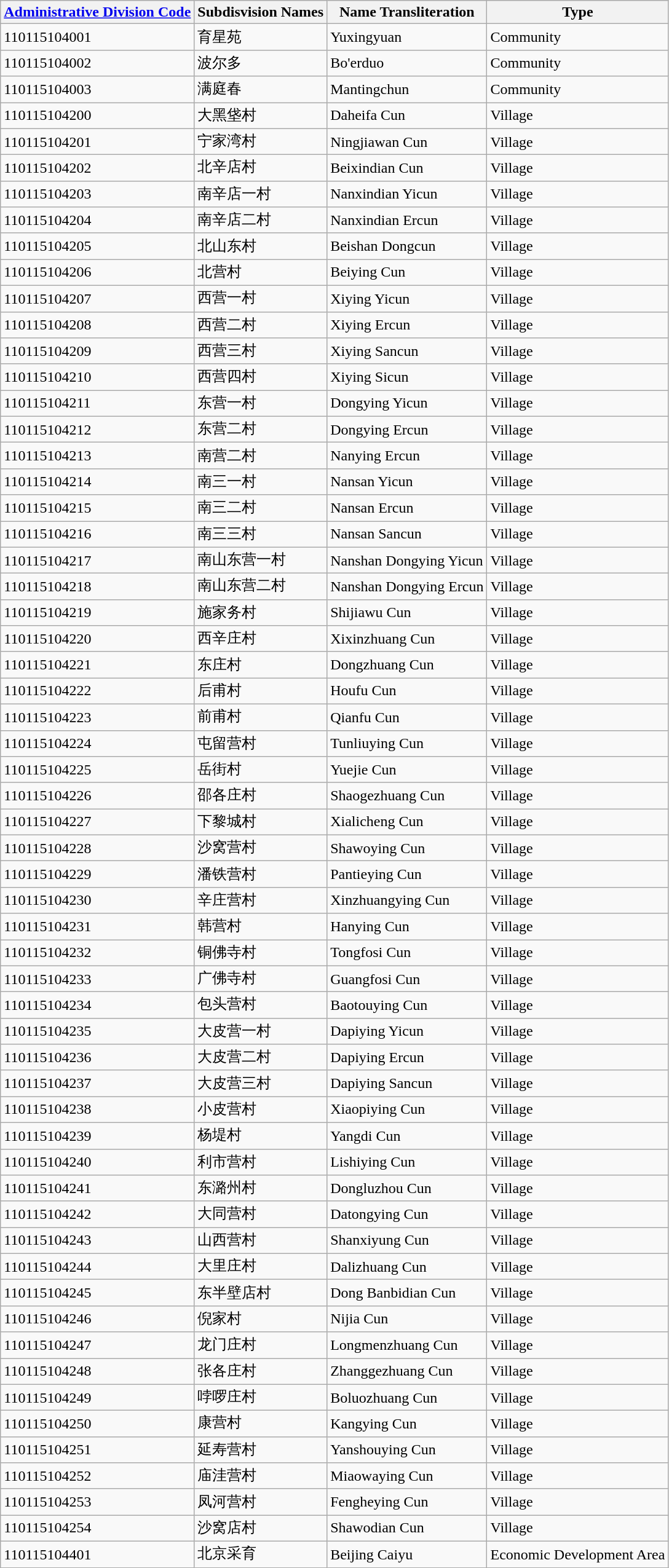<table class="wikitable sortable">
<tr>
<th><a href='#'>Administrative Division Code</a></th>
<th>Subdisvision Names</th>
<th>Name Transliteration</th>
<th>Type</th>
</tr>
<tr>
<td>110115104001</td>
<td>育星苑</td>
<td>Yuxingyuan</td>
<td>Community</td>
</tr>
<tr>
<td>110115104002</td>
<td>波尔多</td>
<td>Bo'erduo</td>
<td>Community</td>
</tr>
<tr>
<td>110115104003</td>
<td>满庭春</td>
<td>Mantingchun</td>
<td>Community</td>
</tr>
<tr>
<td>110115104200</td>
<td>大黑垡村</td>
<td>Daheifa Cun</td>
<td>Village</td>
</tr>
<tr>
<td>110115104201</td>
<td>宁家湾村</td>
<td>Ningjiawan Cun</td>
<td>Village</td>
</tr>
<tr>
<td>110115104202</td>
<td>北辛店村</td>
<td>Beixindian Cun</td>
<td>Village</td>
</tr>
<tr>
<td>110115104203</td>
<td>南辛店一村</td>
<td>Nanxindian Yicun</td>
<td>Village</td>
</tr>
<tr>
<td>110115104204</td>
<td>南辛店二村</td>
<td>Nanxindian Ercun</td>
<td>Village</td>
</tr>
<tr>
<td>110115104205</td>
<td>北山东村</td>
<td>Beishan Dongcun</td>
<td>Village</td>
</tr>
<tr>
<td>110115104206</td>
<td>北营村</td>
<td>Beiying Cun</td>
<td>Village</td>
</tr>
<tr>
<td>110115104207</td>
<td>西营一村</td>
<td>Xiying Yicun</td>
<td>Village</td>
</tr>
<tr>
<td>110115104208</td>
<td>西营二村</td>
<td>Xiying Ercun</td>
<td>Village</td>
</tr>
<tr>
<td>110115104209</td>
<td>西营三村</td>
<td>Xiying Sancun</td>
<td>Village</td>
</tr>
<tr>
<td>110115104210</td>
<td>西营四村</td>
<td>Xiying Sicun</td>
<td>Village</td>
</tr>
<tr>
<td>110115104211</td>
<td>东营一村</td>
<td>Dongying Yicun</td>
<td>Village</td>
</tr>
<tr>
<td>110115104212</td>
<td>东营二村</td>
<td>Dongying Ercun</td>
<td>Village</td>
</tr>
<tr>
<td>110115104213</td>
<td>南营二村</td>
<td>Nanying Ercun</td>
<td>Village</td>
</tr>
<tr>
<td>110115104214</td>
<td>南三一村</td>
<td>Nansan Yicun</td>
<td>Village</td>
</tr>
<tr>
<td>110115104215</td>
<td>南三二村</td>
<td>Nansan Ercun</td>
<td>Village</td>
</tr>
<tr>
<td>110115104216</td>
<td>南三三村</td>
<td>Nansan Sancun</td>
<td>Village</td>
</tr>
<tr>
<td>110115104217</td>
<td>南山东营一村</td>
<td>Nanshan Dongying Yicun</td>
<td>Village</td>
</tr>
<tr>
<td>110115104218</td>
<td>南山东营二村</td>
<td>Nanshan Dongying Ercun</td>
<td>Village</td>
</tr>
<tr>
<td>110115104219</td>
<td>施家务村</td>
<td>Shijiawu Cun</td>
<td>Village</td>
</tr>
<tr>
<td>110115104220</td>
<td>西辛庄村</td>
<td>Xixinzhuang Cun</td>
<td>Village</td>
</tr>
<tr>
<td>110115104221</td>
<td>东庄村</td>
<td>Dongzhuang Cun</td>
<td>Village</td>
</tr>
<tr>
<td>110115104222</td>
<td>后甫村</td>
<td>Houfu Cun</td>
<td>Village</td>
</tr>
<tr>
<td>110115104223</td>
<td>前甫村</td>
<td>Qianfu Cun</td>
<td>Village</td>
</tr>
<tr>
<td>110115104224</td>
<td>屯留营村</td>
<td>Tunliuying Cun</td>
<td>Village</td>
</tr>
<tr>
<td>110115104225</td>
<td>岳街村</td>
<td>Yuejie Cun</td>
<td>Village</td>
</tr>
<tr>
<td>110115104226</td>
<td>邵各庄村</td>
<td>Shaogezhuang Cun</td>
<td>Village</td>
</tr>
<tr>
<td>110115104227</td>
<td>下黎城村</td>
<td>Xialicheng Cun</td>
<td>Village</td>
</tr>
<tr>
<td>110115104228</td>
<td>沙窝营村</td>
<td>Shawoying Cun</td>
<td>Village</td>
</tr>
<tr>
<td>110115104229</td>
<td>潘铁营村</td>
<td>Pantieying Cun</td>
<td>Village</td>
</tr>
<tr>
<td>110115104230</td>
<td>辛庄营村</td>
<td>Xinzhuangying Cun</td>
<td>Village</td>
</tr>
<tr>
<td>110115104231</td>
<td>韩营村</td>
<td>Hanying Cun</td>
<td>Village</td>
</tr>
<tr>
<td>110115104232</td>
<td>铜佛寺村</td>
<td>Tongfosi Cun</td>
<td>Village</td>
</tr>
<tr>
<td>110115104233</td>
<td>广佛寺村</td>
<td>Guangfosi Cun</td>
<td>Village</td>
</tr>
<tr>
<td>110115104234</td>
<td>包头营村</td>
<td>Baotouying Cun</td>
<td>Village</td>
</tr>
<tr>
<td>110115104235</td>
<td>大皮营一村</td>
<td>Dapiying Yicun</td>
<td>Village</td>
</tr>
<tr>
<td>110115104236</td>
<td>大皮营二村</td>
<td>Dapiying Ercun</td>
<td>Village</td>
</tr>
<tr>
<td>110115104237</td>
<td>大皮营三村</td>
<td>Dapiying Sancun</td>
<td>Village</td>
</tr>
<tr>
<td>110115104238</td>
<td>小皮营村</td>
<td>Xiaopiying Cun</td>
<td>Village</td>
</tr>
<tr>
<td>110115104239</td>
<td>杨堤村</td>
<td>Yangdi Cun</td>
<td>Village</td>
</tr>
<tr>
<td>110115104240</td>
<td>利市营村</td>
<td>Lishiying Cun</td>
<td>Village</td>
</tr>
<tr>
<td>110115104241</td>
<td>东潞州村</td>
<td>Dongluzhou Cun</td>
<td>Village</td>
</tr>
<tr>
<td>110115104242</td>
<td>大同营村</td>
<td>Datongying Cun</td>
<td>Village</td>
</tr>
<tr>
<td>110115104243</td>
<td>山西营村</td>
<td>Shanxiyung Cun</td>
<td>Village</td>
</tr>
<tr>
<td>110115104244</td>
<td>大里庄村</td>
<td>Dalizhuang Cun</td>
<td>Village</td>
</tr>
<tr>
<td>110115104245</td>
<td>东半壁店村</td>
<td>Dong Banbidian Cun</td>
<td>Village</td>
</tr>
<tr>
<td>110115104246</td>
<td>倪家村</td>
<td>Nijia Cun</td>
<td>Village</td>
</tr>
<tr>
<td>110115104247</td>
<td>龙门庄村</td>
<td>Longmenzhuang Cun</td>
<td>Village</td>
</tr>
<tr>
<td>110115104248</td>
<td>张各庄村</td>
<td>Zhanggezhuang Cun</td>
<td>Village</td>
</tr>
<tr>
<td>110115104249</td>
<td>哱啰庄村</td>
<td>Boluozhuang Cun</td>
<td>Village</td>
</tr>
<tr>
<td>110115104250</td>
<td>康营村</td>
<td>Kangying Cun</td>
<td>Village</td>
</tr>
<tr>
<td>110115104251</td>
<td>延寿营村</td>
<td>Yanshouying Cun</td>
<td>Village</td>
</tr>
<tr>
<td>110115104252</td>
<td>庙洼营村</td>
<td>Miaowaying Cun</td>
<td>Village</td>
</tr>
<tr>
<td>110115104253</td>
<td>凤河营村</td>
<td>Fengheying Cun</td>
<td>Village</td>
</tr>
<tr>
<td>110115104254</td>
<td>沙窝店村</td>
<td>Shawodian Cun</td>
<td>Village</td>
</tr>
<tr>
<td>110115104401</td>
<td>北京采育</td>
<td>Beijing Caiyu</td>
<td>Economic Development Area</td>
</tr>
</table>
